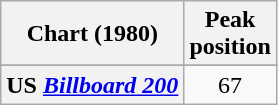<table class="wikitable sortable plainrowheaders" style="text-align:center">
<tr>
<th scope=col>Chart (1980)</th>
<th scope=col>Peak<br>position</th>
</tr>
<tr>
</tr>
<tr>
<th scope=row>US <em><a href='#'>Billboard 200</a></em></th>
<td>67</td>
</tr>
</table>
